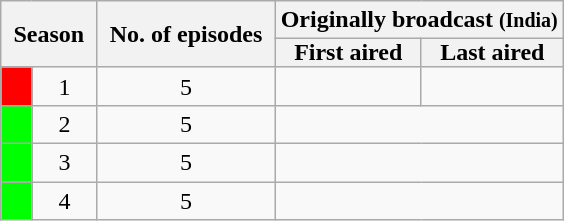<table class="wikitable" style="text-align:center">
<tr>
<th style="padding: 0 8px" colspan="2" rowspan="2">Season</th>
<th style="padding: 0 8px" rowspan="2">No. of episodes</th>
<th colspan="2">Originally broadcast <small>(India)</small></th>
</tr>
<tr>
<th style="padding: 0 8px">First aired</th>
<th style="padding: 0 8px">Last aired</th>
</tr>
<tr>
<td style="background:#FF0000"></td>
<td align="center">1</td>
<td align="center">5</td>
<td align="center"></td>
<td align="center"></td>
</tr>
<tr>
<td style="background:#00FF00"></td>
<td align="center">2</td>
<td align="center">5</td>
<td colspan="2" align="center"></td>
</tr>
<tr>
<td style="background:#00FF00"></td>
<td align="center">3</td>
<td align="center">5</td>
<td colspan="2" align="center"></td>
</tr>
<tr>
<td style="background:#00FF00"></td>
<td>4</td>
<td>5</td>
<td colspan="2" align="center"></td>
</tr>
</table>
